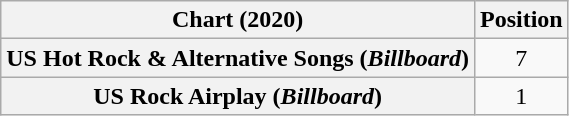<table class="wikitable sortable plainrowheaders" style="text-align:center">
<tr>
<th scope="col">Chart (2020)</th>
<th scope="col">Position</th>
</tr>
<tr>
<th scope="row">US Hot Rock & Alternative Songs (<em>Billboard</em>)</th>
<td>7</td>
</tr>
<tr>
<th scope="row">US Rock Airplay (<em>Billboard</em>)</th>
<td>1</td>
</tr>
</table>
